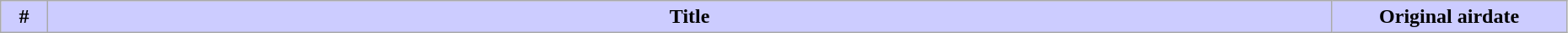<table class = "wikitable" width = "98%">
<tr>
<th style="background: #CCF" width="3%">#</th>
<th style="background: #CCF">Title</th>
<th style="background: #CCF" width="15%">Original airdate<br>
















































</th>
</tr>
</table>
